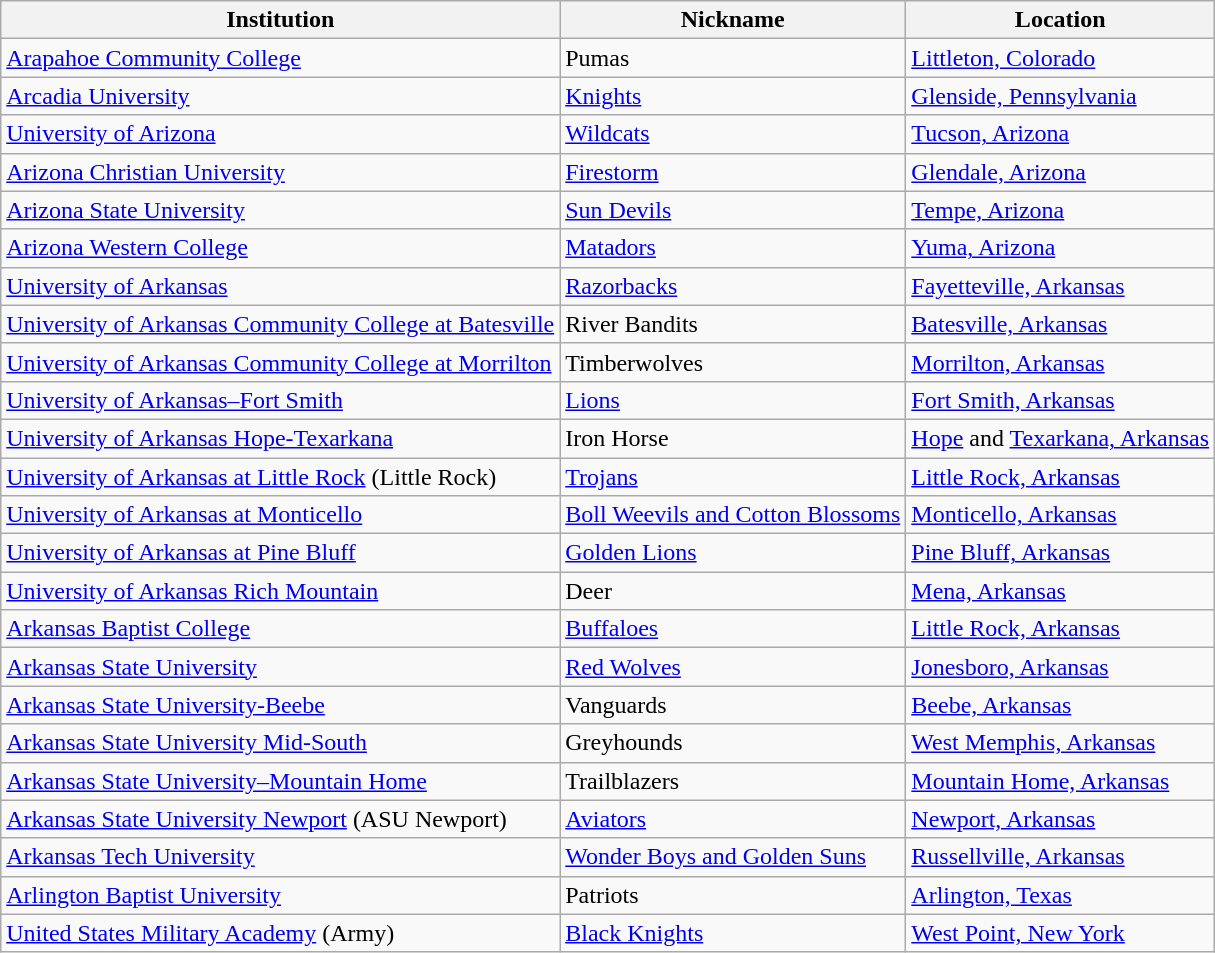<table class="wikitable">
<tr>
<th>Institution</th>
<th>Nickname</th>
<th>Location</th>
</tr>
<tr>
<td><a href='#'>Arapahoe Community College</a></td>
<td>Pumas</td>
<td><a href='#'>Littleton, Colorado</a></td>
</tr>
<tr>
<td><a href='#'>Arcadia University</a></td>
<td><a href='#'>Knights</a></td>
<td><a href='#'>Glenside, Pennsylvania</a></td>
</tr>
<tr>
<td><a href='#'>University of Arizona</a></td>
<td><a href='#'>Wildcats</a></td>
<td><a href='#'>Tucson, Arizona</a></td>
</tr>
<tr>
<td><a href='#'>Arizona Christian University</a></td>
<td><a href='#'>Firestorm</a></td>
<td><a href='#'>Glendale, Arizona</a></td>
</tr>
<tr>
<td><a href='#'>Arizona State University</a></td>
<td><a href='#'>Sun Devils</a></td>
<td><a href='#'>Tempe, Arizona</a></td>
</tr>
<tr>
<td><a href='#'>Arizona Western College</a></td>
<td><a href='#'>Matadors</a></td>
<td><a href='#'>Yuma, Arizona</a></td>
</tr>
<tr>
<td><a href='#'>University of Arkansas</a></td>
<td><a href='#'>Razorbacks</a></td>
<td><a href='#'>Fayetteville, Arkansas</a></td>
</tr>
<tr>
<td><a href='#'>University of Arkansas Community College at Batesville</a></td>
<td>River Bandits</td>
<td><a href='#'>Batesville, Arkansas</a></td>
</tr>
<tr>
<td><a href='#'>University of Arkansas Community College at Morrilton</a></td>
<td>Timberwolves</td>
<td><a href='#'>Morrilton, Arkansas</a></td>
</tr>
<tr>
<td><a href='#'>University of Arkansas–Fort Smith</a></td>
<td><a href='#'>Lions</a></td>
<td><a href='#'>Fort Smith, Arkansas</a></td>
</tr>
<tr>
<td><a href='#'>University of Arkansas Hope-Texarkana</a></td>
<td>Iron Horse</td>
<td><a href='#'>Hope</a> and <a href='#'>Texarkana, Arkansas</a></td>
</tr>
<tr>
<td><a href='#'>University of Arkansas at Little Rock</a> (Little Rock)</td>
<td><a href='#'>Trojans</a></td>
<td><a href='#'>Little Rock, Arkansas</a></td>
</tr>
<tr>
<td><a href='#'>University of Arkansas at Monticello</a></td>
<td><a href='#'>Boll Weevils and Cotton Blossoms</a></td>
<td><a href='#'>Monticello, Arkansas</a></td>
</tr>
<tr>
<td><a href='#'>University of Arkansas at Pine Bluff</a></td>
<td><a href='#'>Golden Lions</a></td>
<td><a href='#'>Pine Bluff, Arkansas</a></td>
</tr>
<tr>
<td><a href='#'>University of Arkansas Rich Mountain</a></td>
<td>Deer</td>
<td><a href='#'>Mena, Arkansas</a></td>
</tr>
<tr>
<td><a href='#'>Arkansas Baptist College</a></td>
<td><a href='#'>Buffaloes</a></td>
<td><a href='#'>Little Rock, Arkansas</a></td>
</tr>
<tr>
<td><a href='#'>Arkansas State University</a></td>
<td><a href='#'>Red Wolves</a></td>
<td><a href='#'>Jonesboro, Arkansas</a></td>
</tr>
<tr>
<td><a href='#'>Arkansas State University-Beebe</a></td>
<td>Vanguards</td>
<td><a href='#'>Beebe, Arkansas</a></td>
</tr>
<tr>
<td><a href='#'>Arkansas State University Mid-South</a></td>
<td>Greyhounds</td>
<td><a href='#'>West Memphis, Arkansas</a></td>
</tr>
<tr>
<td><a href='#'>Arkansas State University–Mountain Home</a></td>
<td>Trailblazers</td>
<td><a href='#'>Mountain Home, Arkansas</a></td>
</tr>
<tr>
<td><a href='#'>Arkansas State University Newport</a> (ASU Newport)</td>
<td><a href='#'>Aviators</a></td>
<td><a href='#'>Newport, Arkansas</a></td>
</tr>
<tr>
<td><a href='#'>Arkansas Tech University</a></td>
<td><a href='#'>Wonder Boys and Golden Suns</a></td>
<td><a href='#'>Russellville, Arkansas</a></td>
</tr>
<tr>
<td><a href='#'>Arlington Baptist University</a></td>
<td>Patriots</td>
<td><a href='#'>Arlington, Texas</a></td>
</tr>
<tr>
<td><a href='#'>United States Military Academy</a> (Army)</td>
<td><a href='#'>Black Knights</a></td>
<td><a href='#'>West Point, New York</a></td>
</tr>
</table>
